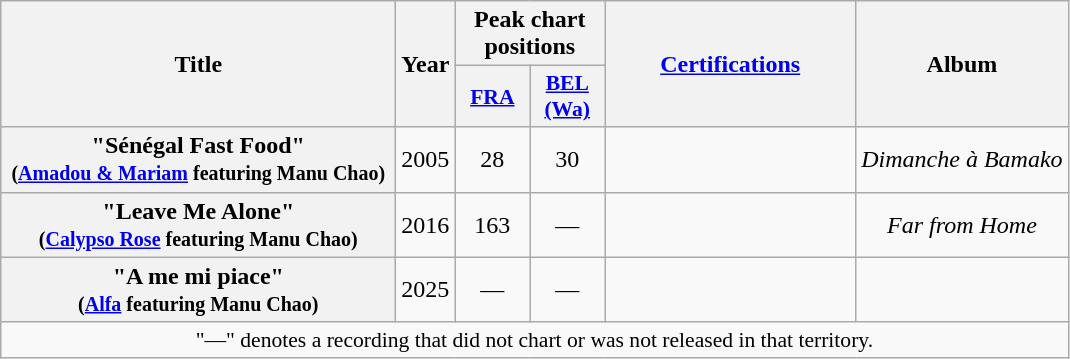<table class="wikitable plainrowheaders" style="text-align:center;">
<tr>
<th scope="col" rowspan="2" style="width:16em;">Title</th>
<th scope="col" rowspan="2">Year</th>
<th colspan="2">Peak chart positions</th>
<th scope="col" rowspan="2" style="width:10em;"><a href='#'>Certifications</a></th>
<th scope="col" rowspan="2">Album</th>
</tr>
<tr>
<th scope="col" style="width:3em;font-size:90%;"><a href='#'>FRA</a><br></th>
<th scope="col" style="width:3em;font-size:90%;"><a href='#'>BEL<br>(Wa)</a><br></th>
</tr>
<tr>
<th scope="row">"Sénégal Fast Food"<br><small>(<a href='#'>Amadou & Mariam</a> featuring Manu Chao)</small></th>
<td>2005</td>
<td>28</td>
<td>30</td>
<td></td>
<td><em>Dimanche à Bamako</em></td>
</tr>
<tr>
<th scope="row">"Leave Me Alone" <br><small>(<a href='#'>Calypso Rose</a> featuring Manu Chao)</small></th>
<td>2016</td>
<td>163</td>
<td>—</td>
<td></td>
<td><em>Far from Home</em></td>
</tr>
<tr>
<th scope="row">"A me mi piace" <br><small>(<a href='#'>Alfa</a> featuring Manu Chao)</small></th>
<td>2025</td>
<td>—</td>
<td>—</td>
<td></td>
<td></td>
</tr>
<tr>
<td colspan="6" style="font-size:90%">"—" denotes a recording that did not chart or was not released in that territory.</td>
</tr>
</table>
